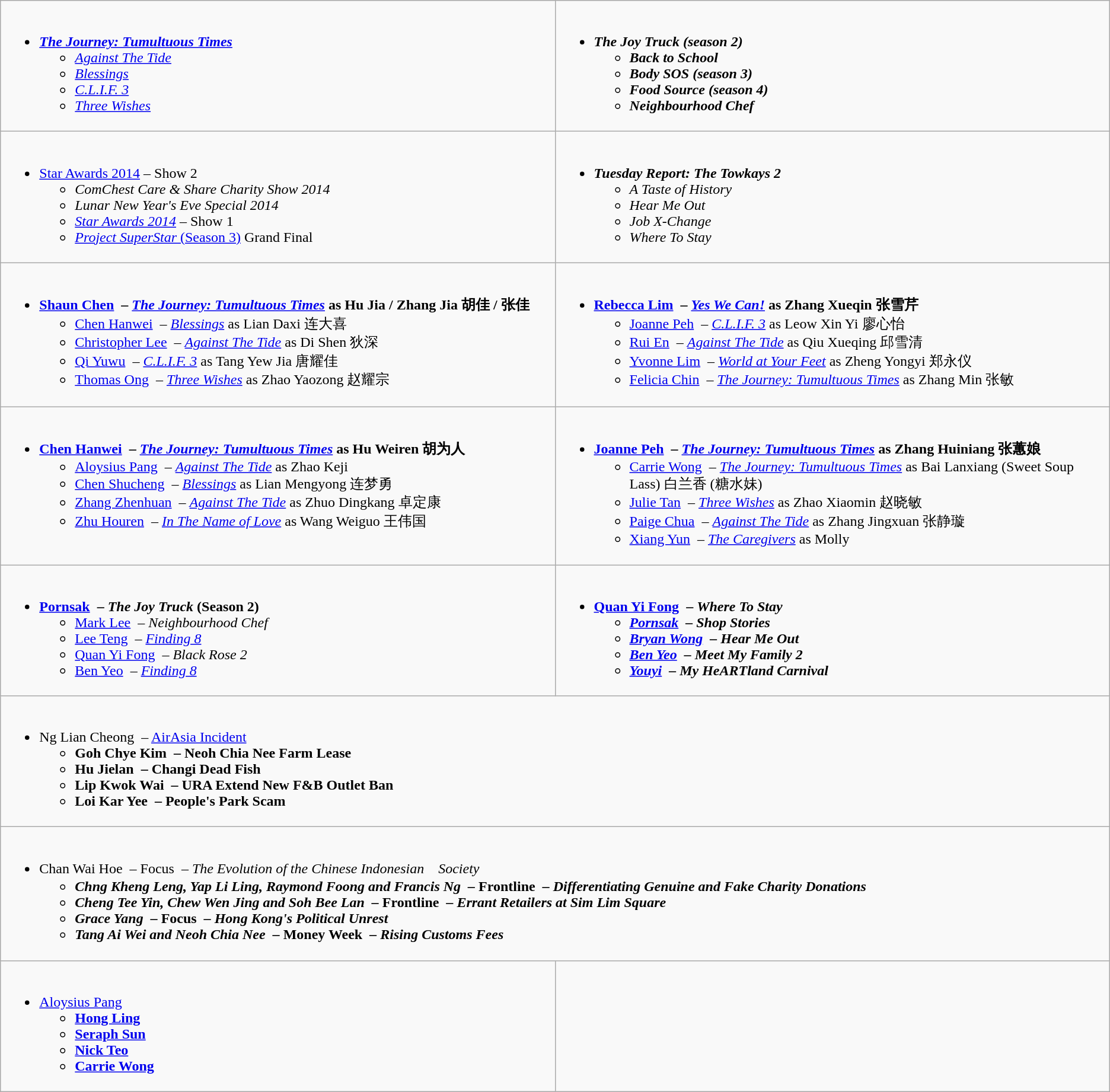<table class=wikitable>
<tr>
<td valign="top" width="50%"><br><div></div><ul><li><strong><em><a href='#'>The Journey: Tumultuous Times</a></em></strong><ul><li><em><a href='#'>Against The Tide</a></em></li><li><em><a href='#'>Blessings</a></em></li><li><em><a href='#'>C.L.I.F. 3</a></em></li><li><em><a href='#'>Three Wishes</a></em></li></ul></li></ul></td>
<td valign="top" width="50%"><br><div></div><ul><li><strong><em>The Joy Truck<em> (season 2) <strong><ul><li></em>Back to School<em></li><li></em>Body SOS<em> (season 3)</li><li></em>Food Source<em> (season 4)</li><li></em>Neighbourhood Chef<em></li></ul></li></ul></td>
</tr>
<tr>
<td valign="top" width="50%"><br><div></div><ul><li></em></strong><a href='#'>Star Awards 2014</a></em> – Show 2</strong><ul><li><em>ComChest Care & Share Charity Show 2014</em></li><li><em>Lunar New Year's Eve Special 2014</em></li><li><em><a href='#'>Star Awards 2014</a></em> – Show 1</li><li><a href='#'><em>Project SuperStar</em> (Season 3)</a> Grand Final</li></ul></li></ul></td>
<td valign="top" width="50%"><br><div></div><ul><li><strong><em> Tuesday Report: The Towkays 2</em></strong><ul><li><em>A Taste of History</em></li><li><em>Hear Me Out</em></li><li><em>Job X-Change</em></li><li><em>Where To Stay</em></li></ul></li></ul></td>
</tr>
<tr>
<td valign="top" width="50%"><br><div></div><ul><li><strong><a href='#'>Shaun Chen</a>  – <em><a href='#'>The Journey: Tumultuous Times</a></em> as Hu Jia / Zhang Jia 胡佳 / 张佳</strong><ul><li><a href='#'>Chen Hanwei</a>  – <em><a href='#'>Blessings</a></em> as Lian Daxi 连大喜</li><li><a href='#'>Christopher Lee</a>  – <em><a href='#'>Against The Tide</a></em> as Di Shen 狄深</li><li><a href='#'>Qi Yuwu</a>  – <em><a href='#'>C.L.I.F. 3</a></em> as Tang Yew Jia 唐耀佳</li><li><a href='#'>Thomas Ong</a>  – <em><a href='#'>Three Wishes</a></em>  as Zhao Yaozong 赵耀宗</li></ul></li></ul></td>
<td valign="top" width="50%"><br><div></div><ul><li><strong><a href='#'>Rebecca Lim</a>  – <em><a href='#'>Yes We Can!</a></em> as Zhang Xueqin 张雪芹</strong><ul><li><a href='#'>Joanne Peh</a>   – <em><a href='#'>C.L.I.F. 3</a></em> as Leow Xin Yi 廖心怡</li><li><a href='#'>Rui En</a>  – <em><a href='#'>Against The Tide</a></em> as Qiu Xueqing 邱雪清</li><li><a href='#'>Yvonne Lim</a>  – <em><a href='#'>World at Your Feet</a></em> as Zheng Yongyi 郑永仪</li><li><a href='#'>Felicia Chin</a>  – <em><a href='#'>The Journey: Tumultuous Times</a></em> as Zhang Min 张敏</li></ul></li></ul></td>
</tr>
<tr>
<td valign="top" width="50%"><br><div></div><ul><li><strong><a href='#'>Chen Hanwei</a>  – <em><a href='#'>The Journey: Tumultuous Times</a></em> as Hu Weiren 胡为人</strong><ul><li><a href='#'>Aloysius Pang</a>  – <em><a href='#'>Against The Tide</a></em> as Zhao Keji</li><li><a href='#'>Chen Shucheng</a>  – <em><a href='#'>Blessings</a></em> as Lian Mengyong 连梦勇</li><li><a href='#'>Zhang Zhenhuan</a>  – <em><a href='#'>Against The Tide</a></em> as Zhuo Dingkang 卓定康</li><li><a href='#'>Zhu Houren</a>  – <em><a href='#'>In The Name of Love</a></em> as Wang Weiguo 王伟国</li></ul></li></ul></td>
<td valign="top" width="50%"><br><div></div><ul><li><strong><a href='#'>Joanne Peh</a>  – <em><a href='#'>The Journey: Tumultuous Times</a></em> as Zhang Huiniang 张蕙娘</strong><ul><li><a href='#'>Carrie Wong</a>  – <em><a href='#'>The Journey: Tumultuous Times</a></em> as Bai Lanxiang (Sweet Soup Lass) 白兰香 (糖水妹)</li><li><a href='#'>Julie Tan</a>  – <em><a href='#'>Three Wishes</a></em> as Zhao Xiaomin 赵晓敏</li><li><a href='#'>Paige Chua</a>  – <em><a href='#'>Against The Tide</a></em> as Zhang Jingxuan 张静璇</li><li><a href='#'>Xiang Yun</a>  – <em><a href='#'>The Caregivers</a></em> as Molly</li></ul></li></ul></td>
</tr>
<tr>
<td valign="top" width="50%"><br><div></div><ul><li><strong><a href='#'>Pornsak</a>  – <em>The Joy Truck</em> (Season 2)</strong><ul><li><a href='#'>Mark Lee</a>  – <em>Neighbourhood Chef</em></li><li><a href='#'>Lee Teng</a>  –  <em><a href='#'>Finding 8</a></em></li><li><a href='#'>Quan Yi Fong</a>  – <em>Black Rose 2</em></li><li><a href='#'>Ben Yeo</a>  – <em><a href='#'>Finding 8</a></em></li></ul></li></ul></td>
<td valign="top" width="50%"><br><div></div><ul><li><strong><a href='#'>Quan Yi Fong</a>  – <em>Where To Stay<strong><em><ul><li><a href='#'>Pornsak</a>  – </em>Shop Stories<em></li><li><a href='#'>Bryan Wong</a>  – </em>Hear Me Out<em></li><li><a href='#'>Ben Yeo</a>  – </em>Meet My Family 2<em></li><li><a href='#'>Youyi</a>  – </em>My HeARTland Carnival<em></li></ul></li></ul></td>
</tr>
<tr>
<td colspan=2 valign="top" width="100%"><br><div></div><ul><li></strong>Ng Lian Cheong  – <a href='#'>AirAsia Incident</a><strong><ul><li>Goh Chye Kim  – Neoh Chia Nee Farm Lease</li><li>Hu Jielan  – Changi Dead Fish</li><li>Lip Kwok Wai  – URA Extend New F&B Outlet Ban</li><li>Loi Kar Yee  – People's Park Scam</li></ul></li></ul></td>
</tr>
<tr>
<td colspan=2 valign="top" width="100%"><br><div></div><ul><li></strong>Chan Wai Hoe  – </em>Focus<em>  – The Evolution of the Chinese Indonesian　Society<strong><ul><li>Chng Kheng Leng, Yap Li Ling, Raymond Foong and Francis Ng  – </em>Frontline<em>  – Differentiating Genuine and Fake Charity Donations</li><li>Cheng Tee Yin, Chew Wen Jing and Soh Bee Lan   – </em>Frontline<em>  – Errant Retailers at Sim Lim Square</li><li>Grace Yang  – </em>Focus<em>  – Hong Kong's Political Unrest</li><li>Tang Ai Wei and Neoh Chia Nee  – </em>Money Week<em>  – Rising Customs Fees</li></ul></li></ul></td>
</tr>
<tr>
<td valign="top" width="50%"><br><div></div><ul><li></strong><a href='#'>Aloysius Pang</a><strong><ul><li><a href='#'>Hong Ling</a></li><li><a href='#'>Seraph Sun</a></li><li><a href='#'>Nick Teo</a></li><li><a href='#'>Carrie Wong</a></li></ul></li></ul></td>
</tr>
</table>
